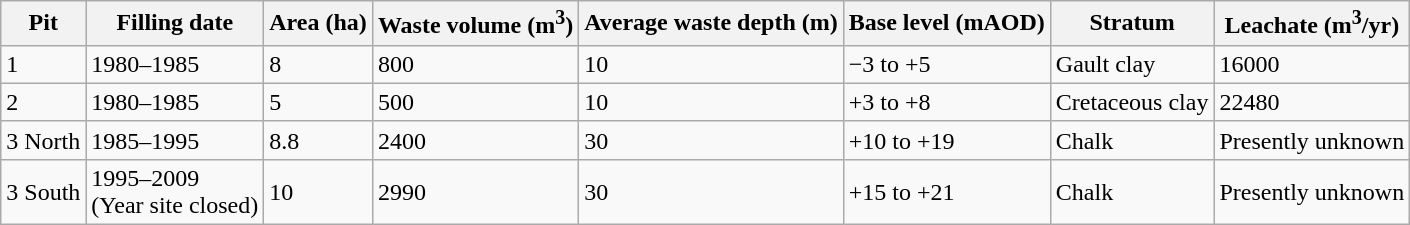<table class="wikitable" border="1">
<tr>
<th>Pit</th>
<th>Filling date</th>
<th>Area (ha)</th>
<th>Waste volume (m<sup>3</sup>)</th>
<th>Average waste depth (m)</th>
<th>Base level (mAOD)</th>
<th>Stratum</th>
<th>Leachate (m<sup>3</sup>/yr)</th>
</tr>
<tr>
<td>1</td>
<td>1980–1985</td>
<td>8</td>
<td>800</td>
<td>10</td>
<td>−3 to +5</td>
<td>Gault clay</td>
<td>16000</td>
</tr>
<tr>
<td>2</td>
<td>1980–1985</td>
<td>5</td>
<td>500</td>
<td>10</td>
<td>+3 to +8</td>
<td>Cretaceous clay</td>
<td>22480</td>
</tr>
<tr>
<td>3 North</td>
<td>1985–1995</td>
<td>8.8</td>
<td>2400</td>
<td>30</td>
<td>+10 to +19</td>
<td>Chalk</td>
<td>Presently unknown</td>
</tr>
<tr>
<td>3 South</td>
<td>1995–2009<br>(Year site closed)</td>
<td>10</td>
<td>2990</td>
<td>30</td>
<td>+15 to +21</td>
<td>Chalk</td>
<td>Presently unknown</td>
</tr>
</table>
